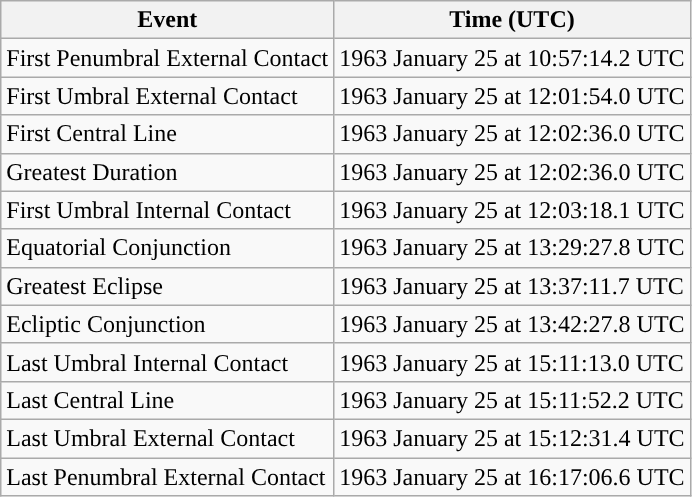<table class="wikitable">
<tr>
<th>Event</th>
<th>Time (UTC)</th>
</tr>
<tr>
<td>First Penumbral External Contact</td>
<td>1963 January 25 at 10:57:14.2 UTC</td>
</tr>
<tr>
<td>First Umbral External Contact</td>
<td>1963 January 25 at 12:01:54.0 UTC</td>
</tr>
<tr>
<td>First Central Line</td>
<td>1963 January 25 at 12:02:36.0 UTC</td>
</tr>
<tr>
<td>Greatest Duration</td>
<td>1963 January 25 at 12:02:36.0 UTC</td>
</tr>
<tr>
<td>First Umbral Internal Contact</td>
<td>1963 January 25 at 12:03:18.1 UTC</td>
</tr>
<tr>
<td>Equatorial Conjunction</td>
<td>1963 January 25 at 13:29:27.8 UTC</td>
</tr>
<tr>
<td>Greatest Eclipse</td>
<td>1963 January 25 at 13:37:11.7 UTC</td>
</tr>
<tr>
<td>Ecliptic Conjunction</td>
<td>1963 January 25 at 13:42:27.8 UTC</td>
</tr>
<tr>
<td>Last Umbral Internal Contact</td>
<td>1963 January 25 at 15:11:13.0 UTC</td>
</tr>
<tr>
<td>Last Central Line</td>
<td>1963 January 25 at 15:11:52.2 UTC</td>
</tr>
<tr>
<td>Last Umbral External Contact</td>
<td>1963 January 25 at 15:12:31.4 UTC</td>
</tr>
<tr>
<td>Last Penumbral External Contact</td>
<td>1963 January 25 at 16:17:06.6 UTC</td>
</tr>
</table>
